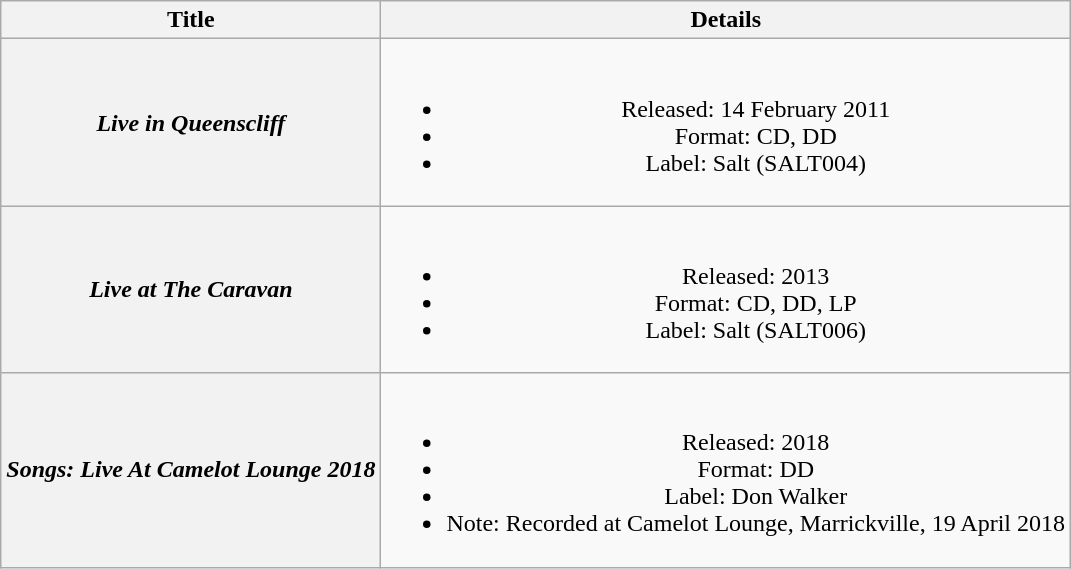<table class="wikitable plainrowheaders" style="text-align:center;" border="1">
<tr>
<th>Title</th>
<th>Details</th>
</tr>
<tr>
<th scope="row"><em>Live in Queenscliff</em> <br> </th>
<td><br><ul><li>Released: 14 February 2011</li><li>Format: CD, DD</li><li>Label: Salt (SALT004)</li></ul></td>
</tr>
<tr>
<th scope="row"><em>Live at The Caravan</em> <br> </th>
<td><br><ul><li>Released: 2013</li><li>Format: CD, DD, LP</li><li>Label: Salt (SALT006)</li></ul></td>
</tr>
<tr>
<th scope="row"><em>Songs: Live At Camelot Lounge 2018</em></th>
<td><br><ul><li>Released: 2018</li><li>Format: DD</li><li>Label: Don Walker</li><li>Note: Recorded at Camelot Lounge, Marrickville, 19 April 2018</li></ul></td>
</tr>
</table>
